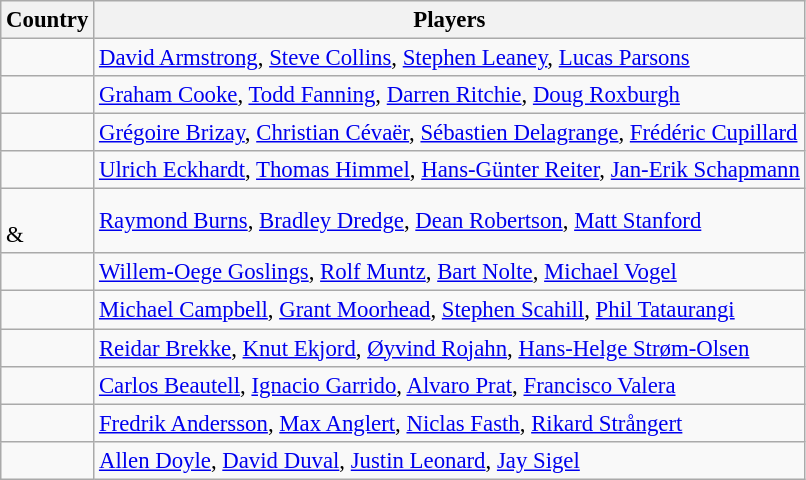<table class="wikitable" style="font-size:95%;">
<tr>
<th>Country</th>
<th>Players</th>
</tr>
<tr>
<td></td>
<td><a href='#'>David Armstrong</a>, <a href='#'>Steve Collins</a>, <a href='#'>Stephen Leaney</a>, <a href='#'>Lucas Parsons</a></td>
</tr>
<tr>
<td></td>
<td><a href='#'>Graham Cooke</a>, <a href='#'>Todd Fanning</a>, <a href='#'>Darren Ritchie</a>, <a href='#'>Doug Roxburgh</a></td>
</tr>
<tr>
<td></td>
<td><a href='#'>Grégoire Brizay</a>, <a href='#'>Christian Cévaër</a>, <a href='#'>Sébastien Delagrange</a>, <a href='#'>Frédéric Cupillard</a></td>
</tr>
<tr>
<td></td>
<td><a href='#'>Ulrich Eckhardt</a>, <a href='#'>Thomas Himmel</a>, <a href='#'>Hans-Günter Reiter</a>, <a href='#'>Jan-Erik Schapmann</a></td>
</tr>
<tr>
<td><br>& </td>
<td><a href='#'>Raymond Burns</a>, <a href='#'>Bradley Dredge</a>, <a href='#'>Dean Robertson</a>, <a href='#'>Matt Stanford</a></td>
</tr>
<tr>
<td></td>
<td><a href='#'>Willem-Oege Goslings</a>, <a href='#'>Rolf Muntz</a>, <a href='#'>Bart Nolte</a>, <a href='#'>Michael Vogel</a></td>
</tr>
<tr>
<td></td>
<td><a href='#'>Michael Campbell</a>, <a href='#'>Grant Moorhead</a>, <a href='#'>Stephen Scahill</a>, <a href='#'>Phil Tataurangi</a></td>
</tr>
<tr>
<td></td>
<td><a href='#'>Reidar Brekke</a>, <a href='#'>Knut Ekjord</a>, <a href='#'>Øyvind Rojahn</a>, <a href='#'>Hans-Helge Strøm-Olsen</a></td>
</tr>
<tr>
<td></td>
<td><a href='#'>Carlos Beautell</a>, <a href='#'>Ignacio Garrido</a>, <a href='#'>Alvaro Prat</a>, <a href='#'>Francisco Valera</a></td>
</tr>
<tr>
<td></td>
<td><a href='#'>Fredrik Andersson</a>, <a href='#'>Max Anglert</a>, <a href='#'>Niclas Fasth</a>, <a href='#'>Rikard Strångert</a></td>
</tr>
<tr>
<td></td>
<td><a href='#'>Allen Doyle</a>, <a href='#'>David Duval</a>, <a href='#'>Justin Leonard</a>, <a href='#'>Jay Sigel</a></td>
</tr>
</table>
